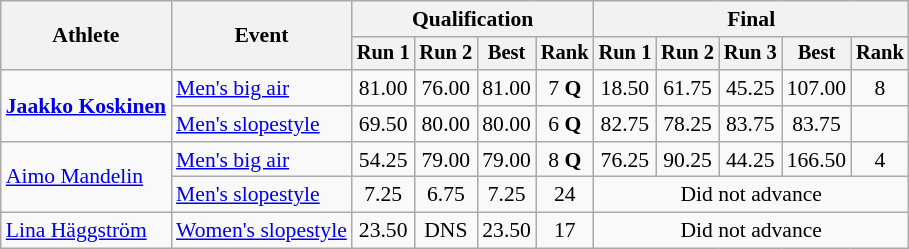<table class="wikitable" style="font-size:90%">
<tr>
<th rowspan=2>Athlete</th>
<th rowspan=2>Event</th>
<th colspan=4>Qualification</th>
<th colspan=5>Final</th>
</tr>
<tr style="font-size:95%">
<th>Run 1</th>
<th>Run 2</th>
<th>Best</th>
<th>Rank</th>
<th>Run 1</th>
<th>Run 2</th>
<th>Run 3</th>
<th>Best</th>
<th>Rank</th>
</tr>
<tr align=center>
<td align=left rowspan=2><strong><a href='#'>Jaakko Koskinen</a></strong></td>
<td align=left><a href='#'>Men's big air</a></td>
<td>81.00</td>
<td>76.00</td>
<td>81.00</td>
<td>7 <strong>Q</strong></td>
<td>18.50</td>
<td>61.75</td>
<td>45.25</td>
<td>107.00</td>
<td>8</td>
</tr>
<tr align=center>
<td align=left><a href='#'>Men's slopestyle</a></td>
<td>69.50</td>
<td>80.00</td>
<td>80.00</td>
<td>6 <strong>Q</strong></td>
<td>82.75</td>
<td>78.25</td>
<td>83.75</td>
<td>83.75</td>
<td></td>
</tr>
<tr align=center>
<td align=left rowspan=2><a href='#'>Aimo Mandelin</a></td>
<td align=left><a href='#'>Men's big air</a></td>
<td>54.25</td>
<td>79.00</td>
<td>79.00</td>
<td>8 <strong>Q</strong></td>
<td>76.25</td>
<td>90.25</td>
<td>44.25</td>
<td>166.50</td>
<td>4</td>
</tr>
<tr align=center>
<td align=left><a href='#'>Men's slopestyle</a></td>
<td>7.25</td>
<td>6.75</td>
<td>7.25</td>
<td>24</td>
<td colspan=5>Did not advance</td>
</tr>
<tr align=center>
<td align=left><a href='#'>Lina Häggström</a></td>
<td align=left><a href='#'>Women's slopestyle</a></td>
<td>23.50</td>
<td>DNS</td>
<td>23.50</td>
<td>17</td>
<td colspan=5>Did not advance</td>
</tr>
</table>
